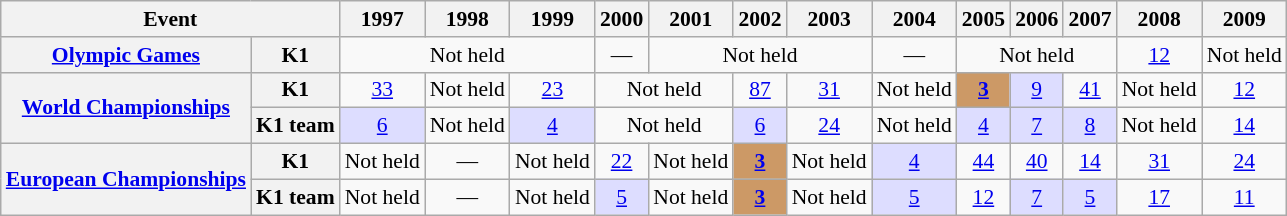<table class="wikitable plainrowheaders" style=font-size:90%>
<tr>
<th scope="col" colspan=2>Event</th>
<th scope="col">1997</th>
<th scope="col">1998</th>
<th scope="col">1999</th>
<th scope="col">2000</th>
<th scope="col">2001</th>
<th scope="col">2002</th>
<th scope="col">2003</th>
<th scope="col">2004</th>
<th scope="col">2005</th>
<th scope="col">2006</th>
<th scope="col">2007</th>
<th scope="col">2008</th>
<th scope="col">2009</th>
</tr>
<tr style="text-align:center;">
<th scope="row"><a href='#'>Olympic Games</a></th>
<th scope="row">K1</th>
<td colspan=3>Not held</td>
<td>—</td>
<td colspan=3>Not held</td>
<td>—</td>
<td colspan=3>Not held</td>
<td><a href='#'>12</a></td>
<td>Not held</td>
</tr>
<tr style="text-align:center;">
<th scope="row" rowspan=2><a href='#'>World Championships</a></th>
<th scope="row">K1</th>
<td><a href='#'>33</a></td>
<td>Not held</td>
<td><a href='#'>23</a></td>
<td colspan=2>Not held</td>
<td><a href='#'>87</a></td>
<td><a href='#'>31</a></td>
<td>Not held</td>
<td style="background:#cc9966;"><a href='#'><strong>3</strong></a></td>
<td style="background:#ddf;"><a href='#'>9</a></td>
<td><a href='#'>41</a></td>
<td>Not held</td>
<td><a href='#'>12</a></td>
</tr>
<tr style="text-align:center;">
<th scope="row">K1 team</th>
<td style="background:#ddf;"><a href='#'>6</a></td>
<td>Not held</td>
<td style="background:#ddf;"><a href='#'>4</a></td>
<td colspan=2>Not held</td>
<td style="background:#ddf;"><a href='#'>6</a></td>
<td><a href='#'>24</a></td>
<td>Not held</td>
<td style="background:#ddf;"><a href='#'>4</a></td>
<td style="background:#ddf;"><a href='#'>7</a></td>
<td style="background:#ddf;"><a href='#'>8</a></td>
<td>Not held</td>
<td><a href='#'>14</a></td>
</tr>
<tr style="text-align:center;">
<th scope="row" rowspan=2><a href='#'>European Championships</a></th>
<th scope="row">K1</th>
<td>Not held</td>
<td>—</td>
<td>Not held</td>
<td><a href='#'>22</a></td>
<td>Not held</td>
<td style="background:#cc9966;"><a href='#'><strong>3</strong></a></td>
<td>Not held</td>
<td style="background:#ddf;"><a href='#'>4</a></td>
<td><a href='#'>44</a></td>
<td><a href='#'>40</a></td>
<td><a href='#'>14</a></td>
<td><a href='#'>31</a></td>
<td><a href='#'>24</a></td>
</tr>
<tr style="text-align:center;">
<th scope="row">K1 team</th>
<td>Not held</td>
<td>—</td>
<td>Not held</td>
<td style="background:#ddf;"><a href='#'>5</a></td>
<td>Not held</td>
<td style="background:#cc9966;"><a href='#'><strong>3</strong></a></td>
<td>Not held</td>
<td style="background:#ddf;"><a href='#'>5</a></td>
<td><a href='#'>12</a></td>
<td style="background:#ddf;"><a href='#'>7</a></td>
<td style="background:#ddf;"><a href='#'>5</a></td>
<td><a href='#'>17</a></td>
<td><a href='#'>11</a></td>
</tr>
</table>
